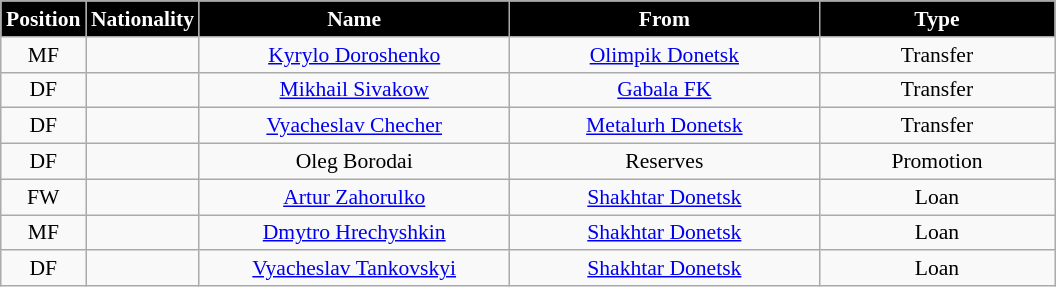<table class="wikitable"  style="text-align:center; font-size:90%; ">
<tr>
<th style="background:black; color:white; width:50px;">Position</th>
<th style="background:black; color:white; width:50px;">Nationality</th>
<th style="background:black; color:white; width:200px;">Name</th>
<th style="background:black; color:white; width:200px;">From</th>
<th style="background:black; color:white; width:150px;">Type</th>
</tr>
<tr>
<td>MF</td>
<td></td>
<td><a href='#'>Kyrylo Doroshenko</a></td>
<td> <a href='#'>Olimpik Donetsk</a></td>
<td>Transfer</td>
</tr>
<tr>
<td>DF</td>
<td></td>
<td><a href='#'>Mikhail Sivakow</a></td>
<td> <a href='#'>Gabala FK</a></td>
<td>Transfer</td>
</tr>
<tr>
<td>DF</td>
<td></td>
<td><a href='#'>Vyacheslav Checher</a></td>
<td> <a href='#'>Metalurh Donetsk</a></td>
<td>Transfer</td>
</tr>
<tr>
<td>DF</td>
<td></td>
<td>Oleg Borodai</td>
<td>Reserves</td>
<td>Promotion</td>
</tr>
<tr>
<td>FW</td>
<td></td>
<td><a href='#'>Artur Zahorulko</a></td>
<td> <a href='#'>Shakhtar Donetsk</a></td>
<td>Loan</td>
</tr>
<tr>
<td>MF</td>
<td></td>
<td><a href='#'>Dmytro Hrechyshkin</a></td>
<td> <a href='#'>Shakhtar Donetsk</a></td>
<td>Loan</td>
</tr>
<tr>
<td>DF</td>
<td></td>
<td><a href='#'>Vyacheslav Tankovskyi</a></td>
<td> <a href='#'>Shakhtar Donetsk</a></td>
<td>Loan</td>
</tr>
</table>
